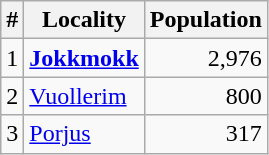<table class="wikitable">
<tr>
<th>#</th>
<th>Locality</th>
<th>Population</th>
</tr>
<tr>
<td>1</td>
<td><strong><a href='#'>Jokkmokk</a></strong></td>
<td align="right">2,976</td>
</tr>
<tr>
<td>2</td>
<td><a href='#'>Vuollerim</a></td>
<td align="right">800</td>
</tr>
<tr>
<td>3</td>
<td><a href='#'>Porjus</a></td>
<td align="right">317</td>
</tr>
</table>
